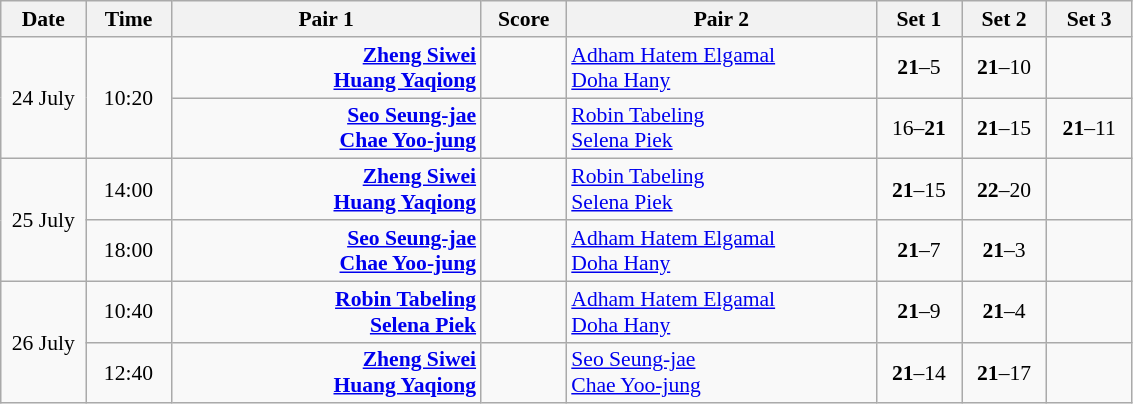<table class="wikitable" style="font-size:90%; text-align:center">
<tr>
<th width="50">Date</th>
<th width="50">Time</th>
<th width="200">Pair 1</th>
<th width="50">Score</th>
<th width="200">Pair 2</th>
<th width="50">Set 1</th>
<th width="50">Set 2</th>
<th width="50">Set 3</th>
</tr>
<tr>
<td rowspan="2">24 July</td>
<td rowspan="2">10:20</td>
<td align="right"><strong><a href='#'>Zheng Siwei</a> <br><a href='#'>Huang Yaqiong</a> </strong></td>
<td> </td>
<td align="left"> <a href='#'>Adham Hatem Elgamal</a><br> <a href='#'>Doha Hany</a></td>
<td><strong>21</strong>–5</td>
<td><strong>21</strong>–10</td>
<td></td>
</tr>
<tr>
<td align="right"><strong><a href='#'>Seo Seung-jae</a> <br><a href='#'>Chae Yoo-jung</a> </strong></td>
<td> </td>
<td align="left"> <a href='#'>Robin Tabeling</a><br> <a href='#'>Selena Piek</a></td>
<td>16–<strong>21</strong></td>
<td><strong>21</strong>–15</td>
<td><strong>21</strong>–11</td>
</tr>
<tr>
<td rowspan="2">25 July</td>
<td>14:00</td>
<td align="right"><strong><a href='#'>Zheng Siwei</a> <br><a href='#'>Huang Yaqiong</a> </strong></td>
<td> </td>
<td align="left"> <a href='#'>Robin Tabeling</a><br> <a href='#'>Selena Piek</a></td>
<td><strong>21</strong>–15</td>
<td><strong>22</strong>–20</td>
<td></td>
</tr>
<tr>
<td>18:00</td>
<td align="right"><strong><a href='#'>Seo Seung-jae</a> <br><a href='#'>Chae Yoo-jung</a> </strong></td>
<td> </td>
<td align="left"> <a href='#'>Adham Hatem Elgamal</a><br> <a href='#'>Doha Hany</a></td>
<td><strong>21</strong>–7</td>
<td><strong>21</strong>–3</td>
<td></td>
</tr>
<tr>
<td rowspan="2">26 July</td>
<td>10:40</td>
<td align="right"><strong><a href='#'>Robin Tabeling</a> <br><a href='#'>Selena Piek</a> </strong></td>
<td> </td>
<td align="left"> <a href='#'>Adham Hatem Elgamal</a><br> <a href='#'>Doha Hany</a></td>
<td><strong>21</strong>–9</td>
<td><strong>21</strong>–4</td>
<td></td>
</tr>
<tr>
<td>12:40</td>
<td align="right"><strong><a href='#'>Zheng Siwei</a> <br><a href='#'>Huang Yaqiong</a> </strong></td>
<td> </td>
<td align="left"> <a href='#'>Seo Seung-jae</a><br> <a href='#'>Chae Yoo-jung</a></td>
<td><strong>21</strong>–14</td>
<td><strong>21</strong>–17</td>
<td></td>
</tr>
</table>
